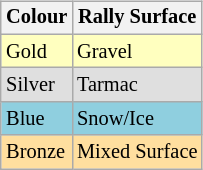<table align="right" border="0">
<tr>
<td><br><table class="wikitable" style="font-size: 85%">
<tr valign="top">
<th valign="middle"><strong>Colour</strong></th>
<th valign="middle"><strong>Rally Surface</strong></th>
</tr>
<tr>
<td style="background:#ffffbf;">Gold</td>
<td style="background:#ffffbf;">Gravel</td>
</tr>
<tr>
<td style="background:#dfdfdf;">Silver</td>
<td style="background:#dfdfdf;">Tarmac</td>
</tr>
<tr>
<td style="background:#8fcfdf;">Blue</td>
<td style="background:#8fcfdf;">Snow/Ice</td>
</tr>
<tr>
<td style="background:#ffdf9f;">Bronze</td>
<td style="background:#ffdf9f;">Mixed Surface</td>
</tr>
</table>
</td>
</tr>
</table>
